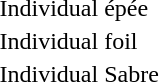<table>
<tr>
<td rowspan=2>Individual épée</td>
<td rowspan=2></td>
<td rowspan=2></td>
<td></td>
</tr>
<tr>
<td></td>
</tr>
<tr>
<td rowspan=2>Individual foil</td>
<td rowspan=2></td>
<td rowspan=2></td>
<td></td>
</tr>
<tr>
<td></td>
</tr>
<tr>
<td rowspan=2>Individual Sabre</td>
<td rowspan=2></td>
<td rowspan=2></td>
<td></td>
</tr>
<tr>
<td></td>
</tr>
</table>
